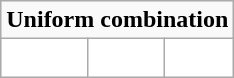<table class="wikitable"  style="display: inline-table;">
<tr>
<td align="center" Colspan="3"><strong>Uniform combination</strong></td>
</tr>
<tr align="center">
<td style="background:white; color:white"><strong>Helmet</strong></td>
<td style="background:white; color:white"><strong>Jersey</strong></td>
<td style="background:white; color:white"><strong>Pants</strong></td>
</tr>
</table>
